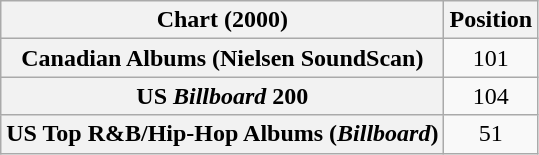<table class="wikitable sortable plainrowheaders" style="text-align:center;">
<tr>
<th>Chart (2000)</th>
<th>Position</th>
</tr>
<tr>
<th scope="row">Canadian Albums (Nielsen SoundScan)</th>
<td>101</td>
</tr>
<tr>
<th scope="row">US <em>Billboard</em> 200</th>
<td>104</td>
</tr>
<tr>
<th scope="row">US Top R&B/Hip-Hop Albums (<em>Billboard</em>)</th>
<td>51</td>
</tr>
</table>
